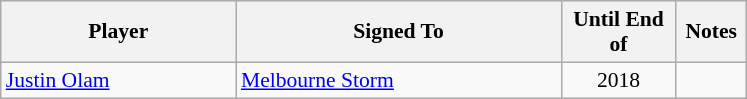<table class="wikitable" style="font-size:90%">
<tr style="background:#efefef;">
<th style="width:150px;">Player</th>
<th style="width:210px;">Signed To</th>
<th style="width:70px;">Until End of</th>
<th style="width:40px;">Notes</th>
</tr>
<tr>
<td><a href='#'>Justin Olam</a></td>
<td> <a href='#'>Melbourne Storm</a></td>
<td style="text-align:center;">2018</td>
<td style="text-align:center;"></td>
</tr>
</table>
